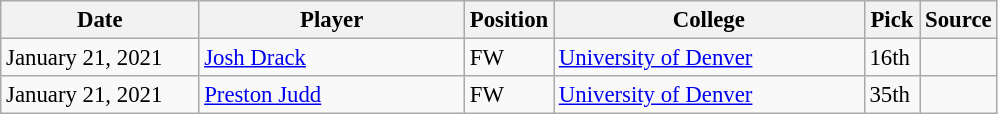<table class="wikitable" style="text-align:left; font-size:95%;">
<tr>
<th style="background:; width:125px;">Date</th>
<th style="background:; width:170px;">Player</th>
<th style="background:; width:50px;">Position</th>
<th style="background:; width:200px;">College</th>
<th style="background:; width:30px;">Pick</th>
<th style="background:; width:30px;">Source</th>
</tr>
<tr>
<td>January 21, 2021</td>
<td> <a href='#'>Josh Drack</a></td>
<td>FW</td>
<td><a href='#'>University of Denver</a></td>
<td>16th</td>
<td align=center></td>
</tr>
<tr>
<td>January 21, 2021</td>
<td> <a href='#'>Preston Judd</a></td>
<td>FW</td>
<td><a href='#'>University of Denver</a></td>
<td>35th</td>
<td align=center></td>
</tr>
</table>
